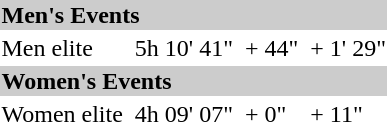<table>
<tr style="background:#ccc;">
<td colspan=7><strong>Men's Events</strong></td>
</tr>
<tr>
<td>Men elite</td>
<td></td>
<td>5h 10' 41"</td>
<td></td>
<td>+ 44"</td>
<td></td>
<td>+ 1' 29"</td>
</tr>
<tr style="background:#ccc;">
<td colspan=7><strong>Women's Events</strong></td>
</tr>
<tr>
<td>Women elite</td>
<td></td>
<td>4h 09' 07"</td>
<td></td>
<td>+ 0"</td>
<td></td>
<td>+ 11"</td>
</tr>
</table>
